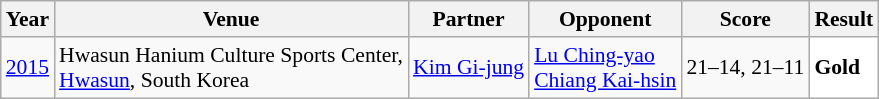<table class="sortable wikitable" style="font-size: 90%;">
<tr>
<th>Year</th>
<th>Venue</th>
<th>Partner</th>
<th>Opponent</th>
<th>Score</th>
<th>Result</th>
</tr>
<tr>
<td align="center"><a href='#'>2015</a></td>
<td align="left">Hwasun Hanium Culture Sports Center,<br><a href='#'>Hwasun</a>, South Korea</td>
<td align="left"> <a href='#'>Kim Gi-jung</a></td>
<td align="left"> <a href='#'>Lu Ching-yao</a><br> <a href='#'>Chiang Kai-hsin</a></td>
<td align="left">21–14, 21–11</td>
<td style="text-align:left; background:white"> <strong>Gold</strong></td>
</tr>
</table>
